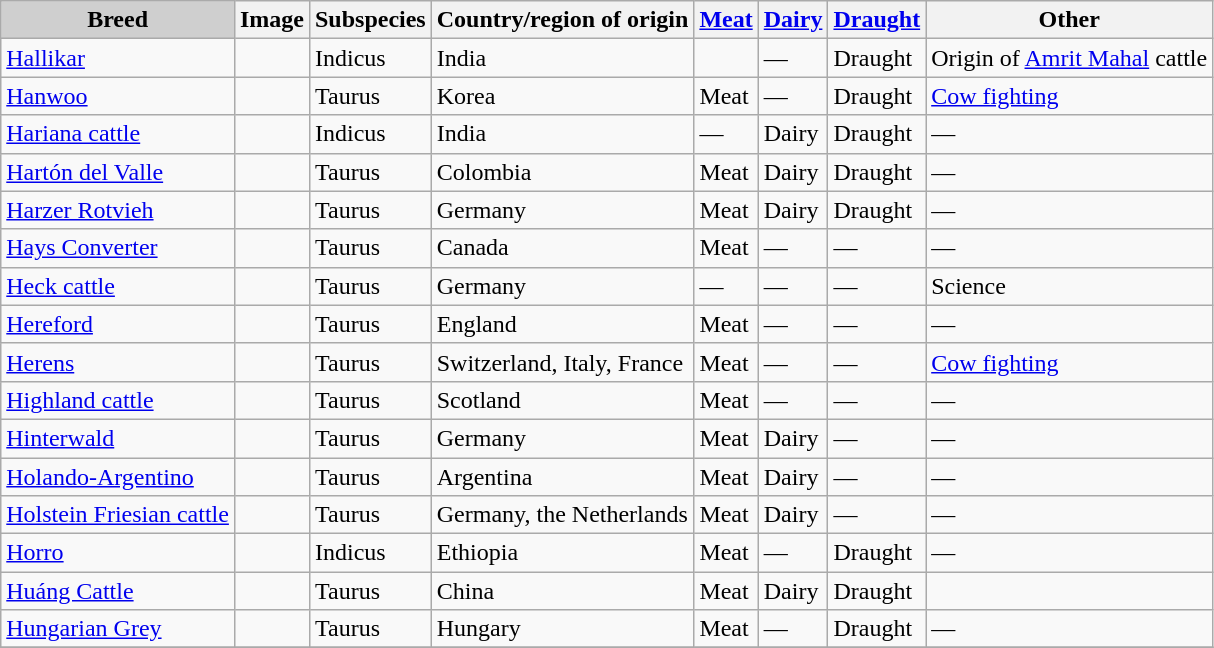<table class="wikitable sortable">
<tr>
<th style="background-color:#cfcfcf;">Breed</th>
<th>Image</th>
<th>Subspecies</th>
<th>Country/region of origin</th>
<th><a href='#'>Meat</a></th>
<th><a href='#'>Dairy</a></th>
<th><a href='#'>Draught</a></th>
<th>Other</th>
</tr>
<tr>
<td><a href='#'>Hallikar</a></td>
<td></td>
<td>Indicus</td>
<td>India</td>
<td></td>
<td>—</td>
<td>Draught</td>
<td>Origin of <a href='#'>Amrit Mahal</a> cattle</td>
</tr>
<tr>
<td><a href='#'>Hanwoo</a></td>
<td></td>
<td>Taurus</td>
<td>Korea</td>
<td>Meat</td>
<td>—</td>
<td>Draught</td>
<td><a href='#'>Cow fighting</a></td>
</tr>
<tr>
<td><a href='#'>Hariana cattle</a></td>
<td></td>
<td>Indicus</td>
<td>India</td>
<td>—</td>
<td>Dairy</td>
<td>Draught</td>
<td>—</td>
</tr>
<tr>
<td><a href='#'>Hartón del Valle</a></td>
<td></td>
<td>Taurus</td>
<td>Colombia</td>
<td>Meat</td>
<td>Dairy</td>
<td>Draught</td>
<td>—</td>
</tr>
<tr>
<td><a href='#'>Harzer Rotvieh</a></td>
<td></td>
<td>Taurus</td>
<td>Germany</td>
<td>Meat</td>
<td>Dairy</td>
<td>Draught</td>
<td>—</td>
</tr>
<tr>
<td><a href='#'>Hays Converter</a></td>
<td></td>
<td>Taurus</td>
<td>Canada</td>
<td>Meat</td>
<td>—</td>
<td>—</td>
<td>—</td>
</tr>
<tr>
<td><a href='#'>Heck cattle</a></td>
<td></td>
<td>Taurus</td>
<td>Germany</td>
<td>—</td>
<td>—</td>
<td>—</td>
<td>Science</td>
</tr>
<tr>
<td><a href='#'>Hereford</a></td>
<td></td>
<td>Taurus</td>
<td>England</td>
<td>Meat</td>
<td>—</td>
<td>—</td>
<td>—</td>
</tr>
<tr>
<td><a href='#'>Herens</a></td>
<td></td>
<td>Taurus</td>
<td>Switzerland, Italy, France</td>
<td>Meat</td>
<td>—</td>
<td>—</td>
<td><a href='#'>Cow fighting</a></td>
</tr>
<tr>
<td><a href='#'>Highland cattle</a></td>
<td></td>
<td>Taurus</td>
<td>Scotland</td>
<td>Meat</td>
<td>—</td>
<td>—</td>
<td>—</td>
</tr>
<tr>
<td><a href='#'>Hinterwald</a></td>
<td></td>
<td>Taurus</td>
<td>Germany</td>
<td>Meat</td>
<td>Dairy</td>
<td>—</td>
<td>—</td>
</tr>
<tr>
<td><a href='#'>Holando-Argentino</a></td>
<td></td>
<td>Taurus</td>
<td>Argentina</td>
<td>Meat</td>
<td>Dairy</td>
<td>—</td>
<td>—</td>
</tr>
<tr>
<td><a href='#'>Holstein Friesian cattle</a></td>
<td></td>
<td>Taurus</td>
<td>Germany, the Netherlands</td>
<td>Meat</td>
<td>Dairy</td>
<td>—</td>
<td>—</td>
</tr>
<tr>
<td><a href='#'>Horro</a></td>
<td></td>
<td>Indicus</td>
<td>Ethiopia</td>
<td>Meat</td>
<td>—</td>
<td>Draught</td>
<td>—</td>
</tr>
<tr>
<td><a href='#'>Huáng Cattle</a></td>
<td></td>
<td>Taurus</td>
<td>China</td>
<td>Meat</td>
<td>Dairy</td>
<td>Draught</td>
<td></td>
</tr>
<tr>
<td><a href='#'>Hungarian Grey</a></td>
<td></td>
<td>Taurus</td>
<td>Hungary</td>
<td>Meat</td>
<td>—</td>
<td>Draught</td>
<td>—</td>
</tr>
<tr class="sortbottom">
</tr>
</table>
